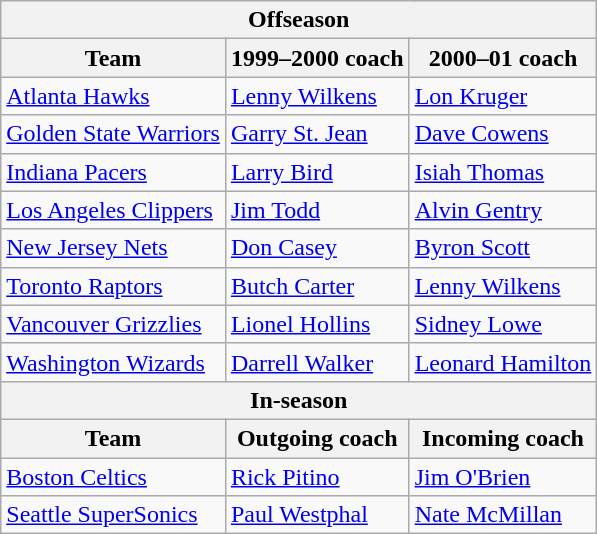<table class="wikitable">
<tr>
<th colspan="3">Offseason</th>
</tr>
<tr>
<th>Team</th>
<th>1999–2000 coach</th>
<th>2000–01 coach</th>
</tr>
<tr>
<td><a href='#'>Atlanta Hawks</a></td>
<td><a href='#'>Lenny Wilkens</a></td>
<td><a href='#'>Lon Kruger</a></td>
</tr>
<tr>
<td><a href='#'>Golden State Warriors</a></td>
<td><a href='#'>Garry St. Jean</a></td>
<td><a href='#'>Dave Cowens</a></td>
</tr>
<tr>
<td><a href='#'>Indiana Pacers</a></td>
<td><a href='#'>Larry Bird</a></td>
<td><a href='#'>Isiah Thomas</a></td>
</tr>
<tr>
<td><a href='#'>Los Angeles Clippers</a></td>
<td><a href='#'>Jim Todd</a></td>
<td><a href='#'>Alvin Gentry</a></td>
</tr>
<tr>
<td><a href='#'>New Jersey Nets</a></td>
<td><a href='#'>Don Casey</a></td>
<td><a href='#'>Byron Scott</a></td>
</tr>
<tr>
<td><a href='#'>Toronto Raptors</a></td>
<td><a href='#'>Butch Carter</a></td>
<td><a href='#'>Lenny Wilkens</a></td>
</tr>
<tr>
<td><a href='#'>Vancouver Grizzlies</a></td>
<td><a href='#'>Lionel Hollins</a></td>
<td><a href='#'>Sidney Lowe</a></td>
</tr>
<tr>
<td><a href='#'>Washington Wizards</a></td>
<td><a href='#'>Darrell Walker</a></td>
<td><a href='#'>Leonard Hamilton</a></td>
</tr>
<tr>
<th colspan="3">In-season</th>
</tr>
<tr>
<th>Team</th>
<th>Outgoing coach</th>
<th>Incoming coach</th>
</tr>
<tr>
<td><a href='#'>Boston Celtics</a></td>
<td><a href='#'>Rick Pitino</a></td>
<td><a href='#'>Jim O'Brien</a></td>
</tr>
<tr>
<td><a href='#'>Seattle SuperSonics</a></td>
<td><a href='#'>Paul Westphal</a></td>
<td><a href='#'>Nate McMillan</a></td>
</tr>
</table>
